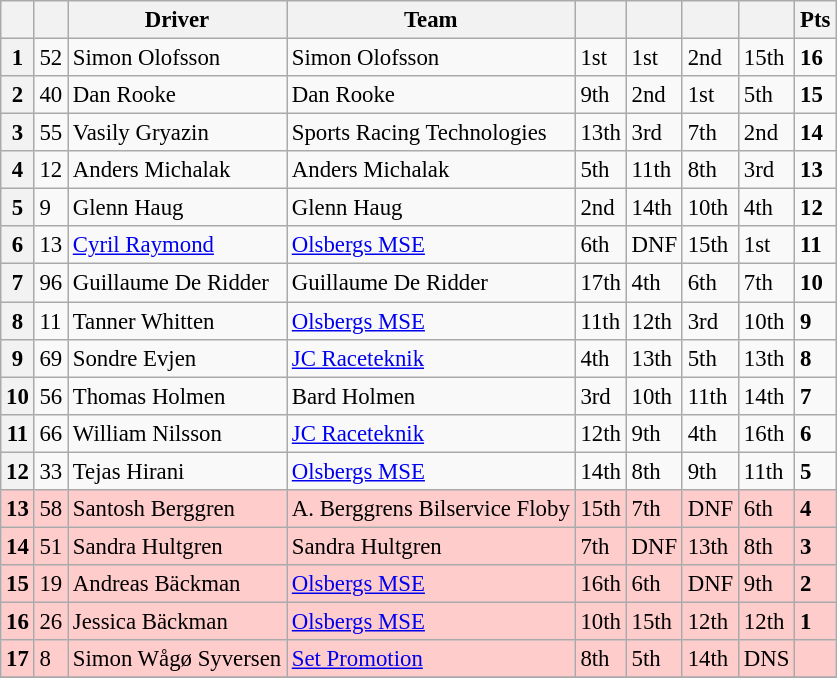<table class=wikitable style="font-size:95%">
<tr>
<th></th>
<th></th>
<th>Driver</th>
<th>Team</th>
<th></th>
<th></th>
<th></th>
<th></th>
<th>Pts</th>
</tr>
<tr>
<th>1</th>
<td>52</td>
<td> Simon Olofsson</td>
<td>Simon Olofsson</td>
<td>1st</td>
<td>1st</td>
<td>2nd</td>
<td>15th</td>
<td><strong>16</strong></td>
</tr>
<tr>
<th>2</th>
<td>40</td>
<td> Dan Rooke</td>
<td>Dan Rooke</td>
<td>9th</td>
<td>2nd</td>
<td>1st</td>
<td>5th</td>
<td><strong>15</strong></td>
</tr>
<tr>
<th>3</th>
<td>55</td>
<td> Vasily Gryazin</td>
<td>Sports Racing Technologies</td>
<td>13th</td>
<td>3rd</td>
<td>7th</td>
<td>2nd</td>
<td><strong>14</strong></td>
</tr>
<tr>
<th>4</th>
<td>12</td>
<td> Anders Michalak</td>
<td>Anders Michalak</td>
<td>5th</td>
<td>11th</td>
<td>8th</td>
<td>3rd</td>
<td><strong>13</strong></td>
</tr>
<tr>
<th>5</th>
<td>9</td>
<td> Glenn Haug</td>
<td>Glenn Haug</td>
<td>2nd</td>
<td>14th</td>
<td>10th</td>
<td>4th</td>
<td><strong>12</strong></td>
</tr>
<tr>
<th>6</th>
<td>13</td>
<td> <a href='#'>Cyril Raymond</a></td>
<td><a href='#'>Olsbergs MSE</a></td>
<td>6th</td>
<td>DNF</td>
<td>15th</td>
<td>1st</td>
<td><strong>11</strong></td>
</tr>
<tr>
<th>7</th>
<td>96</td>
<td> Guillaume De Ridder</td>
<td>Guillaume De Ridder</td>
<td>17th</td>
<td>4th</td>
<td>6th</td>
<td>7th</td>
<td><strong>10</strong></td>
</tr>
<tr>
<th>8</th>
<td>11</td>
<td> Tanner Whitten</td>
<td><a href='#'>Olsbergs MSE</a></td>
<td>11th</td>
<td>12th</td>
<td>3rd</td>
<td>10th</td>
<td><strong>9</strong></td>
</tr>
<tr>
<th>9</th>
<td>69</td>
<td> Sondre Evjen</td>
<td><a href='#'>JC Raceteknik</a></td>
<td>4th</td>
<td>13th</td>
<td>5th</td>
<td>13th</td>
<td><strong>8</strong></td>
</tr>
<tr>
<th>10</th>
<td>56</td>
<td> Thomas Holmen</td>
<td>Bard Holmen</td>
<td>3rd</td>
<td>10th</td>
<td>11th</td>
<td>14th</td>
<td><strong>7</strong></td>
</tr>
<tr>
<th>11</th>
<td>66</td>
<td> William Nilsson</td>
<td><a href='#'>JC Raceteknik</a></td>
<td>12th</td>
<td>9th</td>
<td>4th</td>
<td>16th</td>
<td><strong>6</strong></td>
</tr>
<tr>
<th>12</th>
<td>33</td>
<td> Tejas Hirani</td>
<td><a href='#'>Olsbergs MSE</a></td>
<td>14th</td>
<td>8th</td>
<td>9th</td>
<td>11th</td>
<td><strong>5</strong></td>
</tr>
<tr>
<th style="background:#ffcccc;">13</th>
<td style="background:#ffcccc;">58</td>
<td style="background:#ffcccc;"> Santosh Berggren</td>
<td style="background:#ffcccc;">A. Berggrens Bilservice Floby</td>
<td style="background:#ffcccc;">15th</td>
<td style="background:#ffcccc;">7th</td>
<td style="background:#ffcccc;">DNF</td>
<td style="background:#ffcccc;">6th</td>
<td style="background:#ffcccc;"><strong>4</strong></td>
</tr>
<tr>
<th style="background:#ffcccc;">14</th>
<td style="background:#ffcccc;">51</td>
<td style="background:#ffcccc;"> Sandra Hultgren</td>
<td style="background:#ffcccc;">Sandra Hultgren</td>
<td style="background:#ffcccc;">7th</td>
<td style="background:#ffcccc;">DNF</td>
<td style="background:#ffcccc;">13th</td>
<td style="background:#ffcccc;">8th</td>
<td style="background:#ffcccc;"><strong>3</strong></td>
</tr>
<tr>
<th style="background:#ffcccc;">15</th>
<td style="background:#ffcccc;">19</td>
<td style="background:#ffcccc;"> Andreas Bäckman</td>
<td style="background:#ffcccc;"><a href='#'>Olsbergs MSE</a></td>
<td style="background:#ffcccc;">16th</td>
<td style="background:#ffcccc;">6th</td>
<td style="background:#ffcccc;">DNF</td>
<td style="background:#ffcccc;">9th</td>
<td style="background:#ffcccc;"><strong>2</strong></td>
</tr>
<tr>
<th style="background:#ffcccc;">16</th>
<td style="background:#ffcccc;">26</td>
<td style="background:#ffcccc;"> Jessica Bäckman</td>
<td style="background:#ffcccc;"><a href='#'>Olsbergs MSE</a></td>
<td style="background:#ffcccc;">10th</td>
<td style="background:#ffcccc;">15th</td>
<td style="background:#ffcccc;">12th</td>
<td style="background:#ffcccc;">12th</td>
<td style="background:#ffcccc;"><strong>1</strong></td>
</tr>
<tr>
<th style="background:#ffcccc;">17</th>
<td style="background:#ffcccc;">8</td>
<td style="background:#ffcccc;"> Simon Wågø Syversen</td>
<td style="background:#ffcccc;"><a href='#'>Set Promotion</a></td>
<td style="background:#ffcccc;">8th</td>
<td style="background:#ffcccc;">5th</td>
<td style="background:#ffcccc;">14th</td>
<td style="background:#ffcccc;">DNS</td>
<td style="background:#ffcccc;"></td>
</tr>
<tr>
</tr>
</table>
